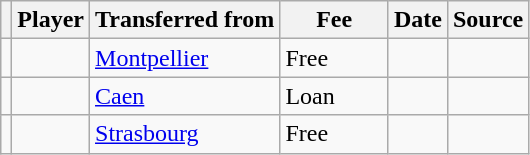<table class="wikitable plainrowheaders sortable">
<tr>
<th></th>
<th scope="col">Player</th>
<th>Transferred from</th>
<th style="width: 65px;">Fee</th>
<th scope="col">Date</th>
<th scope="col">Source</th>
</tr>
<tr>
<td align=center></td>
<td></td>
<td> <a href='#'>Montpellier</a></td>
<td>Free</td>
<td></td>
<td></td>
</tr>
<tr>
<td align=center></td>
<td></td>
<td> <a href='#'>Caen</a></td>
<td>Loan</td>
<td></td>
<td></td>
</tr>
<tr>
<td align=center></td>
<td></td>
<td> <a href='#'>Strasbourg</a></td>
<td>Free</td>
<td></td>
<td></td>
</tr>
</table>
